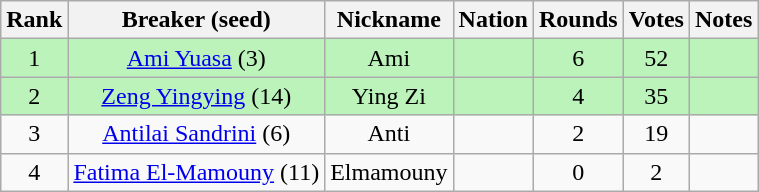<table class="wikitable sortable" style="text-align:center">
<tr>
<th>Rank</th>
<th>Breaker (seed)</th>
<th>Nickname</th>
<th>Nation</th>
<th>Rounds</th>
<th>Votes</th>
<th>Notes</th>
</tr>
<tr bgcolor=bbf3bb>
<td>1</td>
<td><a href='#'>Ami Yuasa</a> (3)</td>
<td>Ami</td>
<td></td>
<td>6</td>
<td>52</td>
<td></td>
</tr>
<tr bgcolor=bbf3bb>
<td>2</td>
<td><a href='#'>Zeng Yingying</a> (14)</td>
<td>Ying Zi</td>
<td></td>
<td>4</td>
<td>35</td>
<td></td>
</tr>
<tr>
<td>3</td>
<td><a href='#'>Antilai Sandrini</a> (6)</td>
<td>Anti</td>
<td></td>
<td>2</td>
<td>19</td>
<td></td>
</tr>
<tr>
<td>4</td>
<td><a href='#'>Fatima El-Mamouny</a> (11)</td>
<td>Elmamouny</td>
<td></td>
<td>0</td>
<td>2</td>
<td></td>
</tr>
</table>
